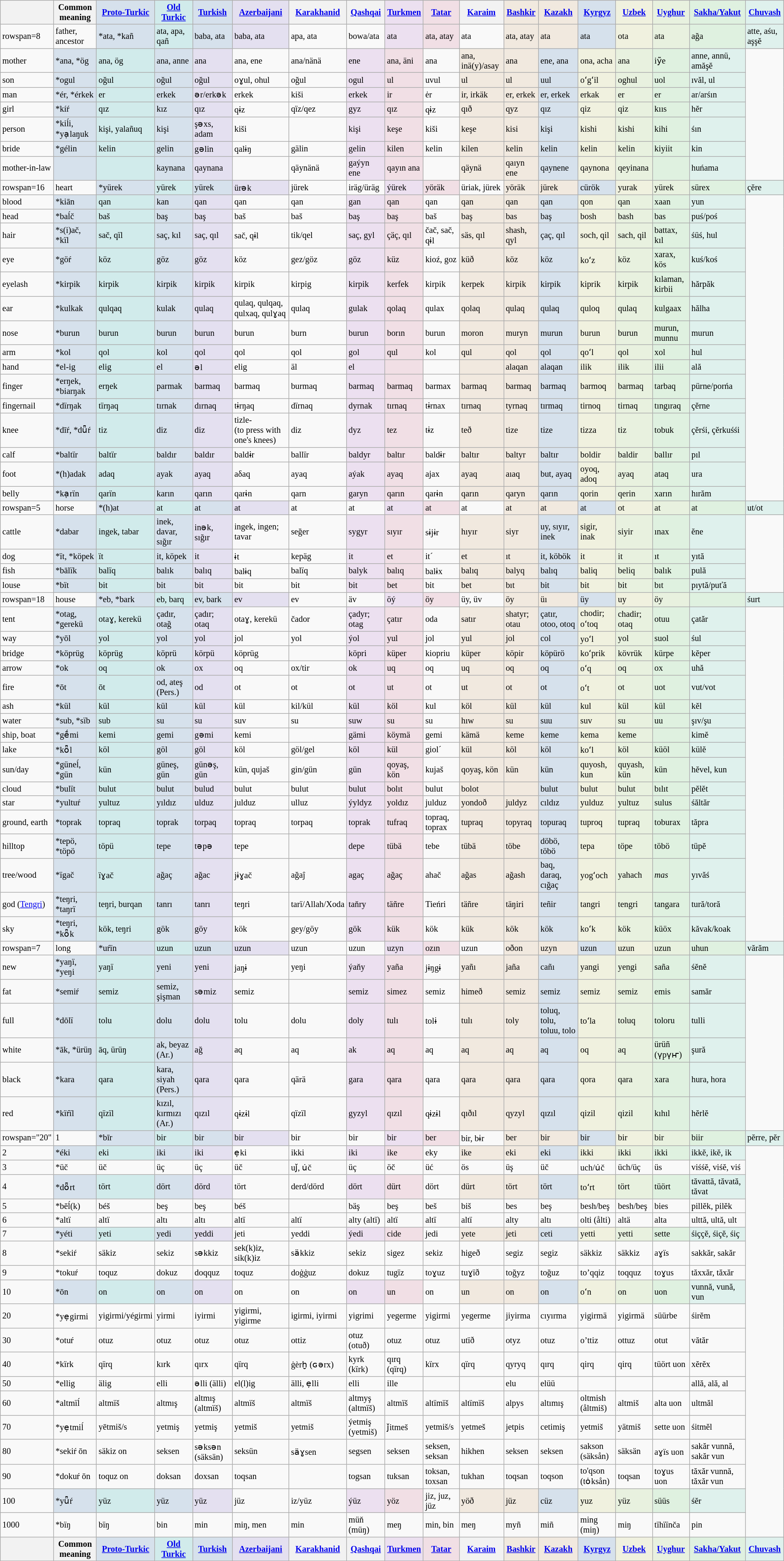<table class="wikitable" style="font-size: 85%">
<tr>
<th></th>
<th>Common meaning</th>
<th style="background-color: #d6e1ec"><a href='#'>Proto-Turkic</a></th>
<th style="background-color: #d1ebeb"><a href='#'>Old Turkic</a></th>
<th style="background-color: #d6e1ec"><a href='#'>Turkish</a></th>
<th style="background-color: #e4e0f0"><a href='#'>Azerbaijani</a></th>
<th><a href='#'>Karakhanid</a></th>
<th><a href='#'>Qashqai</a></th>
<th style="background-color: #ece0f0"><a href='#'>Turkmen</a></th>
<th style="background-color: #f1dfe5"><a href='#'>Tatar</a></th>
<th><a href='#'>Karaim</a></th>
<th style="background-color: #f1e9df"><a href='#'>Bashkir</a></th>
<th style="background-color: #f1e9df"><a href='#'>Kazakh</a></th>
<th style="background-color: #d6e1ec"><a href='#'>Kyrgyz</a></th>
<th style="background-color: #f0f1df"><a href='#'>Uzbek</a></th>
<th style="background-color: #e8f1df"><a href='#'>Uyghur</a></th>
<th style="background-color: #dff1e0"><a href='#'>Sakha/Yakut</a></th>
<th style="background-color: #dff1ed"><a href='#'>Chuvash</a></th>
</tr>
<tr>
<td>rowspan=8 </td>
<td>father, ancestor</td>
<td style="background-color: #d6e1ec">*ata, *kañ</td>
<td style="background-color: #d1ebeb">ata, apa, qañ</td>
<td style="background-color: #d6e1ec">baba, ata</td>
<td style="background-color: #e4e0f0">baba, ata</td>
<td>apa, ata</td>
<td>bowa/ata</td>
<td style="background-color: #ece0f0">ata</td>
<td style="background-color: #f1dfe5">ata, atay</td>
<td>ata</td>
<td style="background-color: #f1e9df">ata, atay</td>
<td style="background-color: #f1e9df">ata</td>
<td style="background-color: #d6e1ec">ata</td>
<td style="background-color: #f0f1df">ota</td>
<td style="background-color: #e8f1df">ata</td>
<td style="background-color: #dff1e0">ağa</td>
<td style="background-color: #dff1ed">atte, aśu, aşşĕ</td>
</tr>
<tr>
<td>mother</td>
<td style="background-color: #d6e1ec">*ana, *ög</td>
<td style="background-color: #d1ebeb">ana, ög</td>
<td style="background-color: #d6e1ec">ana, anne</td>
<td style="background-color: #e4e0f0">ana</td>
<td>ana, ene</td>
<td>ana/nänä</td>
<td style="background-color: #ece0f0">ene</td>
<td style="background-color: #f1dfe5">ana, äni</td>
<td>ana</td>
<td style="background-color: #f1e9df">ana, inä(y)/asay</td>
<td style="background-color: #f1e9df">ana</td>
<td style="background-color: #d6e1ec">ene, ana</td>
<td style="background-color: #f0f1df">ona, acha</td>
<td style="background-color: #e8f1df">ana</td>
<td style="background-color: #dff1e0">iỹe</td>
<td style="background-color: #dff1ed">anne, annü, amăşĕ</td>
</tr>
<tr>
<td>son</td>
<td style="background-color: #d6e1ec">*ogul</td>
<td style="background-color: #d1ebeb">oğul</td>
<td style="background-color: #d6e1ec">oğul</td>
<td style="background-color: #e4e0f0">oğul</td>
<td>oɣul, ohul</td>
<td>oğul</td>
<td style="background-color: #ece0f0">ogul</td>
<td style="background-color: #f1dfe5">ul</td>
<td>uvul</td>
<td style="background-color: #f1e9df">ul</td>
<td style="background-color: #f1e9df">ul</td>
<td style="background-color: #d6e1ec">uul</td>
<td style="background-color: #f0f1df">oʻgʻil</td>
<td style="background-color: #e8f1df">oghul</td>
<td style="background-color: #dff1e0">uol</td>
<td style="background-color: #dff1ed">ıvăl, ul</td>
</tr>
<tr>
<td>man</td>
<td style="background-color: #d6e1ec">*ér, *érkek</td>
<td style="background-color: #d1ebeb">er</td>
<td style="background-color: #d6e1ec">erkek</td>
<td style="background-color: #e4e0f0">ər/erkək</td>
<td>erkek</td>
<td>kiši</td>
<td style="background-color: #ece0f0">erkek</td>
<td style="background-color: #f1dfe5">ir</td>
<td>ėr</td>
<td style="background-color: #f1e9df">ir, irkäk</td>
<td style="background-color: #f1e9df">er, erkek</td>
<td style="background-color: #d6e1ec">er, erkek</td>
<td style="background-color: #f0f1df">erkak</td>
<td style="background-color: #e8f1df">er</td>
<td style="background-color: #dff1e0">er</td>
<td style="background-color: #dff1ed">ar/arśın</td>
</tr>
<tr>
<td>girl</td>
<td style="background-color: #d6e1ec">*kíŕ</td>
<td style="background-color: #d1ebeb">qız</td>
<td style="background-color: #d6e1ec">kız</td>
<td style="background-color: #e4e0f0">qız</td>
<td>qɨz</td>
<td>qïz/qez</td>
<td style="background-color: #ece0f0">gyz</td>
<td style="background-color: #f1dfe5">qız</td>
<td>qɨz</td>
<td style="background-color: #f1e9df">qıð</td>
<td style="background-color: #f1e9df">qyz</td>
<td style="background-color: #d6e1ec">qız</td>
<td style="background-color: #f0f1df">qiz</td>
<td style="background-color: #e8f1df">qiz</td>
<td style="background-color: #dff1e0">kııs</td>
<td style="background-color: #dff1ed">hĕr</td>
</tr>
<tr>
<td>person</td>
<td style="background-color: #d6e1ec">*kiĺi, *yạlaŋuk</td>
<td style="background-color: #d1ebeb">kişi, yalañuq</td>
<td style="background-color: #d6e1ec">kişi</td>
<td style="background-color: #e4e0f0">şəxs, adam</td>
<td>kiši</td>
<td></td>
<td style="background-color: #ece0f0">kişi</td>
<td style="background-color: #f1dfe5">keşe</td>
<td>kiši</td>
<td style="background-color: #f1e9df">keşe</td>
<td style="background-color: #f1e9df">kisi</td>
<td style="background-color: #d6e1ec">kişi</td>
<td style="background-color: #f0f1df">kishi</td>
<td style="background-color: #e8f1df">kishi</td>
<td style="background-color: #dff1e0">kihi</td>
<td style="background-color: #dff1ed">śın</td>
</tr>
<tr>
<td>bride</td>
<td style="background-color: #d6e1ec">*gélin</td>
<td style="background-color: #d1ebeb">kelin</td>
<td style="background-color: #d6e1ec">gelin</td>
<td style="background-color: #e4e0f0">gəlin</td>
<td>qalɨŋ</td>
<td>gälin</td>
<td style="background-color: #ece0f0">gelin</td>
<td style="background-color: #f1dfe5">kilen</td>
<td>kelin</td>
<td style="background-color: #f1e9df">kilen</td>
<td style="background-color: #f1e9df">kelin</td>
<td style="background-color: #d6e1ec">kelin</td>
<td style="background-color: #f0f1df">kelin</td>
<td style="background-color: #e8f1df">kelin</td>
<td style="background-color: #dff1e0">kiyiit</td>
<td style="background-color: #dff1ed">kin</td>
</tr>
<tr>
<td>mother-in-law</td>
<td style="background-color: #d6e1ec"></td>
<td style="background-color: #d1ebeb"></td>
<td style="background-color: #d6e1ec">kaynana</td>
<td style="background-color: #e4e0f0">qaynana</td>
<td></td>
<td>qäynänä</td>
<td style="background-color: #ece0f0">gaýyn ene</td>
<td style="background-color: #f1dfe5">qayın ana</td>
<td></td>
<td style="background-color: #f1e9df">qäynä</td>
<td style="background-color: #f1e9df">qaıyn ene</td>
<td style="background-color: #d6e1ec">qaynene</td>
<td style="background-color: #f0f1df">qaynona</td>
<td style="background-color: #e8f1df">qeyinana</td>
<td style="background-color: #dff1e0"></td>
<td style="background-color: #dff1ed">huńama</td>
</tr>
<tr>
<td>rowspan=16 </td>
<td>heart</td>
<td style="background-color: #d6e1ec">*yürek</td>
<td style="background-color: #d1ebeb">yürek</td>
<td style="background-color: #d6e1ec">yürek</td>
<td style="background-color: #e4e0f0">ürək</td>
<td>jürek</td>
<td>iräg/üräg</td>
<td style="background-color: #ece0f0">ýürek</td>
<td style="background-color: #f1dfe5">yöräk</td>
<td>üriak, jürek</td>
<td style="background-color: #f1e9df">yöräk</td>
<td style="background-color: #f1e9df">jürek</td>
<td style="background-color: #d6e1ec">cürök</td>
<td style="background-color: #f0f1df">yurak</td>
<td style="background-color: #e8f1df">yürek</td>
<td style="background-color: #dff1e0">sürex</td>
<td style="background-color: #dff1ed">çĕre</td>
</tr>
<tr>
<td>blood</td>
<td style="background-color: #d6e1ec">*kiān</td>
<td style="background-color: #d1ebeb">qan</td>
<td style="background-color: #d6e1ec">kan</td>
<td style="background-color: #e4e0f0">qan</td>
<td>qan</td>
<td>qan</td>
<td style="background-color: #ece0f0">gan</td>
<td style="background-color: #f1dfe5">qan</td>
<td>qan</td>
<td style="background-color: #f1e9df">qan</td>
<td style="background-color: #f1e9df">qan</td>
<td style="background-color: #d6e1ec">qan</td>
<td style="background-color: #f0f1df">qon</td>
<td style="background-color: #e8f1df">qan</td>
<td style="background-color: #dff1e0">xaan</td>
<td style="background-color: #dff1ed">yun</td>
</tr>
<tr>
<td>head</td>
<td style="background-color: #d6e1ec">*baĺč</td>
<td style="background-color: #d1ebeb">baš</td>
<td style="background-color: #d6e1ec">baş</td>
<td style="background-color: #e4e0f0">baş</td>
<td>baš</td>
<td>baš</td>
<td style="background-color: #ece0f0">baş</td>
<td style="background-color: #f1dfe5">baş</td>
<td>baš</td>
<td style="background-color: #f1e9df">baş</td>
<td style="background-color: #f1e9df">bas</td>
<td style="background-color: #d6e1ec">baş</td>
<td style="background-color: #f0f1df">bosh</td>
<td style="background-color: #e8f1df">bash</td>
<td style="background-color: #dff1e0">bas</td>
<td style="background-color: #dff1ed">puś/poś</td>
</tr>
<tr>
<td>hair</td>
<td style="background-color: #d6e1ec">*s(i)ač, *kïl</td>
<td style="background-color: #d1ebeb">sač, qïl</td>
<td style="background-color: #d6e1ec">saç, kıl</td>
<td style="background-color: #e4e0f0">saç, qıl</td>
<td>sač, qɨl</td>
<td>tik/qel</td>
<td style="background-color: #ece0f0">saç, gyl</td>
<td style="background-color: #f1dfe5">çäç, qıl</td>
<td>čač, sač, qɨl</td>
<td style="background-color: #f1e9df">säs, qıl</td>
<td style="background-color: #f1e9df">shash, qyl</td>
<td style="background-color: #d6e1ec">çaç, qıl</td>
<td style="background-color: #f0f1df">soch, qil</td>
<td style="background-color: #e8f1df">sach, qil</td>
<td style="background-color: #dff1e0">battax, kıl</td>
<td style="background-color: #dff1ed">śüś, hul</td>
</tr>
<tr>
<td>eye</td>
<td style="background-color: #d6e1ec">*göŕ</td>
<td style="background-color: #d1ebeb">köz</td>
<td style="background-color: #d6e1ec">göz</td>
<td style="background-color: #e4e0f0">göz</td>
<td>köz</td>
<td>gez/göz</td>
<td style="background-color: #ece0f0">göz</td>
<td style="background-color: #f1dfe5">küz</td>
<td>kioź, goz</td>
<td style="background-color: #f1e9df">küð</td>
<td style="background-color: #f1e9df">köz</td>
<td style="background-color: #d6e1ec">köz</td>
<td style="background-color: #f0f1df">koʻz</td>
<td style="background-color: #e8f1df">köz</td>
<td style="background-color: #dff1e0">xarax, kös</td>
<td style="background-color: #dff1ed">kuś/koś</td>
</tr>
<tr>
<td>eyelash</td>
<td style="background-color: #d6e1ec">*kirpik</td>
<td style="background-color: #d1ebeb">kirpik</td>
<td style="background-color: #d6e1ec">kirpik</td>
<td style="background-color: #e4e0f0">kirpik</td>
<td>kirpik</td>
<td>kirpig</td>
<td style="background-color: #ece0f0">kirpik</td>
<td style="background-color: #f1dfe5">kerfek</td>
<td>kirpik</td>
<td style="background-color: #f1e9df">kerpek</td>
<td style="background-color: #f1e9df">kirpik</td>
<td style="background-color: #d6e1ec">kirpik</td>
<td style="background-color: #f0f1df">kiprik</td>
<td style="background-color: #e8f1df">kirpik</td>
<td style="background-color: #dff1e0">kılaman, kirbii</td>
<td style="background-color: #dff1ed">hărpăk</td>
</tr>
<tr>
<td>ear</td>
<td style="background-color: #d6e1ec">*kulkak</td>
<td style="background-color: #d1ebeb">qulqaq</td>
<td style="background-color: #d6e1ec">kulak</td>
<td style="background-color: #e4e0f0">qulaq</td>
<td>qulaq, qulqaq, qulxaq, qulɣaq</td>
<td>qulaq</td>
<td style="background-color: #ece0f0">gulak</td>
<td style="background-color: #f1dfe5">qolaq</td>
<td>qulax</td>
<td style="background-color: #f1e9df">qolaq</td>
<td style="background-color: #f1e9df">qulaq</td>
<td style="background-color: #d6e1ec">qulaq</td>
<td style="background-color: #f0f1df">quloq</td>
<td style="background-color: #e8f1df">qulaq</td>
<td style="background-color: #dff1e0">kulgaax</td>
<td style="background-color: #dff1ed">hălha</td>
</tr>
<tr>
<td>nose</td>
<td style="background-color: #d6e1ec">*burun</td>
<td style="background-color: #d1ebeb">burun</td>
<td style="background-color: #d6e1ec">burun</td>
<td style="background-color: #e4e0f0">burun</td>
<td>burun</td>
<td>burn</td>
<td style="background-color: #ece0f0">burun</td>
<td style="background-color: #f1dfe5">borın</td>
<td>burun</td>
<td style="background-color: #f1e9df">moron</td>
<td style="background-color: #f1e9df">muryn</td>
<td style="background-color: #d6e1ec">murun</td>
<td style="background-color: #f0f1df">burun</td>
<td style="background-color: #e8f1df">burun</td>
<td style="background-color: #dff1e0">murun, munnu</td>
<td style="background-color: #dff1ed">murun</td>
</tr>
<tr>
<td>arm</td>
<td style="background-color: #d6e1ec">*kol</td>
<td style="background-color: #d1ebeb">qol</td>
<td style="background-color: #d6e1ec">kol</td>
<td style="background-color: #e4e0f0">qol</td>
<td>qol</td>
<td>qol</td>
<td style="background-color: #ece0f0">gol</td>
<td style="background-color: #f1dfe5">qul</td>
<td>kol</td>
<td style="background-color: #f1e9df">qul</td>
<td style="background-color: #f1e9df">qol</td>
<td style="background-color: #d6e1ec">qol</td>
<td style="background-color: #f0f1df">qoʻl</td>
<td style="background-color: #e8f1df">qol</td>
<td style="background-color: #dff1e0">хol</td>
<td style="background-color: #dff1ed">hul</td>
</tr>
<tr>
<td>hand</td>
<td style="background-color: #d6e1ec">*el-ig</td>
<td style="background-color: #d1ebeb">elig</td>
<td style="background-color: #d6e1ec">el</td>
<td style="background-color: #e4e0f0">əl</td>
<td>elig</td>
<td>äl</td>
<td style="background-color: #ece0f0">el</td>
<td style="background-color: #f1dfe5"></td>
<td></td>
<td style="background-color: #f1e9df"></td>
<td style="background-color: #f1e9df">alaqan</td>
<td style="background-color: #d6e1ec">alaqan</td>
<td style="background-color: #f0f1df">ilik</td>
<td style="background-color: #e8f1df">ilik</td>
<td style="background-color: #dff1e0">ilii</td>
<td style="background-color: #dff1ed">ală</td>
</tr>
<tr>
<td>finger</td>
<td style="background-color: #d6e1ec">*erŋek, *biarŋak</td>
<td style="background-color: #d1ebeb">erŋek</td>
<td style="background-color: #d6e1ec">parmak</td>
<td style="background-color: #e4e0f0">barmaq</td>
<td>barmaq</td>
<td>burmaq</td>
<td style="background-color: #ece0f0">barmaq</td>
<td style="background-color: #f1dfe5">barmaq</td>
<td>barmax</td>
<td style="background-color: #f1e9df">barmaq</td>
<td style="background-color: #f1e9df">barmaq</td>
<td style="background-color: #d6e1ec">barmaq</td>
<td style="background-color: #f0f1df">barmoq</td>
<td style="background-color: #e8f1df">barmaq</td>
<td style="background-color: #dff1e0">tarbaq</td>
<td style="background-color: #dff1ed">pürne/porńa</td>
</tr>
<tr>
<td>fingernail</td>
<td style="background-color: #d6e1ec">*dïrŋak</td>
<td style="background-color: #d1ebeb">tïrŋaq</td>
<td style="background-color: #d6e1ec">tırnak</td>
<td style="background-color: #e4e0f0">dırnaq</td>
<td>tɨrŋaq</td>
<td>dïrnaq</td>
<td style="background-color: #ece0f0">dyrnak</td>
<td style="background-color: #f1dfe5">tırnaq</td>
<td>tɨrnax</td>
<td style="background-color: #f1e9df">tırnaq</td>
<td style="background-color: #f1e9df">tyrnaq</td>
<td style="background-color: #d6e1ec">tırmaq</td>
<td style="background-color: #f0f1df">tirnoq</td>
<td style="background-color: #e8f1df">tirnaq</td>
<td style="background-color: #dff1e0">tıngıraq</td>
<td style="background-color: #dff1ed">çĕrne</td>
</tr>
<tr>
<td>knee</td>
<td style="background-color: #d6e1ec">*dīŕ, *dǖŕ</td>
<td style="background-color: #d1ebeb">tiz</td>
<td style="background-color: #d6e1ec">diz</td>
<td style="background-color: #e4e0f0">diz</td>
<td>tizle-<br>(to press with one's knees)</td>
<td>diz</td>
<td style="background-color: #ece0f0">dyz</td>
<td style="background-color: #f1dfe5">tez</td>
<td>tɨz</td>
<td style="background-color: #f1e9df">teð</td>
<td style="background-color: #f1e9df">tize</td>
<td style="background-color: #d6e1ec">tize</td>
<td style="background-color: #f0f1df">tizza</td>
<td style="background-color: #e8f1df">tiz</td>
<td style="background-color: #dff1e0">tobuk</td>
<td style="background-color: #dff1ed">çĕrśi, çĕrkuśśi</td>
</tr>
<tr>
<td>calf</td>
<td style="background-color: #d6e1ec">*baltïr</td>
<td style="background-color: #d1ebeb">baltïr</td>
<td style="background-color: #d6e1ec">baldır</td>
<td style="background-color: #e4e0f0">baldır</td>
<td>baldɨr</td>
<td>ballïr</td>
<td style="background-color: #ece0f0">baldyr</td>
<td style="background-color: #f1dfe5">baltır</td>
<td>baldɨr</td>
<td style="background-color: #f1e9df">baltır</td>
<td style="background-color: #f1e9df">baltyr</td>
<td style="background-color: #d6e1ec">baltır</td>
<td style="background-color: #f0f1df">boldir</td>
<td style="background-color: #e8f1df">baldir</td>
<td style="background-color: #dff1e0">ballır</td>
<td style="background-color: #dff1ed">pıl</td>
</tr>
<tr>
<td>foot</td>
<td style="background-color: #d6e1ec">*(h)adak</td>
<td style="background-color: #d1ebeb">adaq</td>
<td style="background-color: #d6e1ec">ayak</td>
<td style="background-color: #e4e0f0">ayaq</td>
<td>aδaq</td>
<td>ayaq</td>
<td style="background-color: #ece0f0">aýak</td>
<td style="background-color: #f1dfe5">ayaq</td>
<td>ajax</td>
<td style="background-color: #f1e9df">ayaq</td>
<td style="background-color: #f1e9df">aıaq</td>
<td style="background-color: #d6e1ec">but, ayaq</td>
<td style="background-color: #f0f1df">oyoq, adoq</td>
<td style="background-color: #e8f1df">ayaq</td>
<td style="background-color: #dff1e0">ataq</td>
<td style="background-color: #dff1ed">ura</td>
</tr>
<tr>
<td>belly</td>
<td style="background-color: #d6e1ec">*kạrïn</td>
<td style="background-color: #d1ebeb">qarïn</td>
<td style="background-color: #d6e1ec">karın</td>
<td style="background-color: #e4e0f0">qarın</td>
<td>qarɨn</td>
<td>qarn</td>
<td style="background-color: #ece0f0">garyn</td>
<td style="background-color: #f1dfe5">qarın</td>
<td>qarɨn</td>
<td style="background-color: #f1e9df">qarın</td>
<td style="background-color: #f1e9df">qaryn</td>
<td style="background-color: #d6e1ec">qarın</td>
<td style="background-color: #f0f1df">qorin</td>
<td style="background-color: #e8f1df">qerin</td>
<td style="background-color: #dff1e0">xarın</td>
<td style="background-color: #dff1ed">hırăm</td>
</tr>
<tr>
<td>rowspan=5 </td>
<td>horse</td>
<td style="background-color: #d6e1ec">*(h)at</td>
<td style="background-color: #d1ebeb">at</td>
<td style="background-color: #d6e1ec">at</td>
<td style="background-color: #e4e0f0">at</td>
<td>at</td>
<td>at</td>
<td style="background-color: #ece0f0">at</td>
<td style="background-color: #f1dfe5">at</td>
<td>at</td>
<td style="background-color: #f1e9df">at</td>
<td style="background-color: #f1e9df">at</td>
<td style="background-color: #d6e1ec">at</td>
<td style="background-color: #f0f1df">ot</td>
<td style="background-color: #e8f1df">at</td>
<td style="background-color: #dff1e0">at</td>
<td style="background-color: #dff1ed">ut/ot</td>
</tr>
<tr>
<td>cattle</td>
<td style="background-color: #d6e1ec">*dabar</td>
<td style="background-color: #d1ebeb">ingek, tabar</td>
<td style="background-color: #d6e1ec">inek, davar, sığır</td>
<td style="background-color: #e4e0f0">inək, sığır</td>
<td>ingek, ingen; tavar</td>
<td>seğer</td>
<td style="background-color: #ece0f0">sygyr</td>
<td style="background-color: #f1dfe5">sıyır</td>
<td>sɨjɨr</td>
<td style="background-color: #f1e9df">hıyır</td>
<td style="background-color: #f1e9df">siyr</td>
<td style="background-color: #d6e1ec">uy, sıyır, inek</td>
<td style="background-color: #f0f1df">sigir, inak</td>
<td style="background-color: #e8f1df">siyir</td>
<td style="background-color: #dff1e0">ınax</td>
<td style="background-color: #dff1ed">ĕne</td>
</tr>
<tr>
<td>dog</td>
<td style="background-color: #d6e1ec">*ït, *köpek</td>
<td style="background-color: #d1ebeb">ït</td>
<td style="background-color: #d6e1ec">it, köpek</td>
<td style="background-color: #e4e0f0">it</td>
<td>ɨt</td>
<td>kepäg</td>
<td style="background-color: #ece0f0">it</td>
<td style="background-color: #f1dfe5">et</td>
<td>it´</td>
<td style="background-color: #f1e9df">et</td>
<td style="background-color: #f1e9df">ıt</td>
<td style="background-color: #d6e1ec">it, köbök</td>
<td style="background-color: #f0f1df">it</td>
<td style="background-color: #e8f1df">it</td>
<td style="background-color: #dff1e0">ıt</td>
<td style="background-color: #dff1ed">yıtă</td>
</tr>
<tr>
<td>fish</td>
<td style="background-color: #d6e1ec">*bālïk</td>
<td style="background-color: #d1ebeb">balïq</td>
<td style="background-color: #d6e1ec">balık</td>
<td style="background-color: #e4e0f0">balıq</td>
<td>balɨq</td>
<td>balïq</td>
<td style="background-color: #ece0f0">balyk</td>
<td style="background-color: #f1dfe5">balıq</td>
<td>balɨx</td>
<td style="background-color: #f1e9df">balıq</td>
<td style="background-color: #f1e9df">balyq</td>
<td style="background-color: #d6e1ec">balıq</td>
<td style="background-color: #f0f1df">baliq</td>
<td style="background-color: #e8f1df">beliq</td>
<td style="background-color: #dff1e0">balık</td>
<td style="background-color: #dff1ed">pulă</td>
</tr>
<tr>
<td>louse</td>
<td style="background-color: #d6e1ec">*bït</td>
<td style="background-color: #d1ebeb">bit</td>
<td style="background-color: #d6e1ec">bit</td>
<td style="background-color: #e4e0f0">bit</td>
<td>bit</td>
<td>bit</td>
<td style="background-color: #ece0f0">bit</td>
<td style="background-color: #f1dfe5">bet</td>
<td>bit</td>
<td style="background-color: #f1e9df">bet</td>
<td style="background-color: #f1e9df">bıt</td>
<td style="background-color: #d6e1ec">bit</td>
<td style="background-color: #f0f1df">bit</td>
<td style="background-color: #e8f1df">bit</td>
<td style="background-color: #dff1e0">bıt</td>
<td style="background-color: #dff1ed">pıytă/puťă</td>
</tr>
<tr>
<td>rowspan=18 </td>
<td>house</td>
<td style="background-color: #d6e1ec">*eb, *bark</td>
<td style="background-color: #d1ebeb">eb, barq</td>
<td style="background-color: #d6e1ec">ev, bark</td>
<td style="background-color: #e4e0f0">ev</td>
<td>ev</td>
<td>äv</td>
<td style="background-color: #ece0f0">öý</td>
<td style="background-color: #f1dfe5">öy</td>
<td>üy, üv</td>
<td style="background-color: #f1e9df">öy</td>
<td style="background-color: #f1e9df">üı</td>
<td style="background-color: #d6e1ec">üy</td>
<td style="background-color: #f0f1df">uy</td>
<td style="background-color: #e8f1df">öy</td>
<td style="background-color: #dff1e0"></td>
<td style="background-color: #dff1ed">śurt</td>
</tr>
<tr>
<td>tent</td>
<td style="background-color: #d6e1ec">*otag, *gerekü</td>
<td style="background-color: #d1ebeb">otaɣ, kerekü</td>
<td style="background-color: #d6e1ec">çadır, otağ</td>
<td style="background-color: #e4e0f0">çadır; otaq</td>
<td>otaɣ, kerekü</td>
<td>čador</td>
<td style="background-color: #ece0f0">çadyr; otag</td>
<td style="background-color: #f1dfe5">çatır</td>
<td>oda</td>
<td style="background-color: #f1e9df">satır</td>
<td style="background-color: #f1e9df">shatyr; otau</td>
<td style="background-color: #d6e1ec">çatır, otoo, otoq</td>
<td style="background-color: #f0f1df">chodir; oʻtoq</td>
<td style="background-color: #e8f1df">chadir; otaq</td>
<td style="background-color: #dff1e0">otuu</td>
<td style="background-color: #dff1ed">çatăr</td>
</tr>
<tr>
<td>way</td>
<td style="background-color: #d6e1ec">*yōl</td>
<td style="background-color: #d1ebeb">yol</td>
<td style="background-color: #d6e1ec">yol</td>
<td style="background-color: #e4e0f0">yol</td>
<td>jol</td>
<td>yol</td>
<td style="background-color: #ece0f0">ýol</td>
<td style="background-color: #f1dfe5">yul</td>
<td>jol</td>
<td style="background-color: #f1e9df">yul</td>
<td style="background-color: #f1e9df">jol</td>
<td style="background-color: #d6e1ec">col</td>
<td style="background-color: #f0f1df">yoʻl</td>
<td style="background-color: #e8f1df">yol</td>
<td style="background-color: #dff1e0">suol</td>
<td style="background-color: #dff1ed">śul</td>
</tr>
<tr>
<td>bridge</td>
<td style="background-color: #d6e1ec">*köprüg</td>
<td style="background-color: #d1ebeb">köprüg</td>
<td style="background-color: #d6e1ec">köprü</td>
<td style="background-color: #e4e0f0">körpü</td>
<td>köprüg</td>
<td></td>
<td style="background-color: #ece0f0">köpri</td>
<td style="background-color: #f1dfe5">küper</td>
<td>kiopriu</td>
<td style="background-color: #f1e9df">küper</td>
<td style="background-color: #f1e9df">köpir</td>
<td style="background-color: #d6e1ec">köpürö</td>
<td style="background-color: #f0f1df">koʻprik</td>
<td style="background-color: #e8f1df">kövrük</td>
<td style="background-color: #dff1e0">kürpe</td>
<td style="background-color: #dff1ed">kĕper</td>
</tr>
<tr>
<td>arrow</td>
<td style="background-color: #d6e1ec">*ok</td>
<td style="background-color: #d1ebeb">oq</td>
<td style="background-color: #d6e1ec">ok</td>
<td style="background-color: #e4e0f0">ox</td>
<td>oq</td>
<td>ox/tir</td>
<td style="background-color: #ece0f0">ok</td>
<td style="background-color: #f1dfe5">uq</td>
<td>oq</td>
<td style="background-color: #f1e9df">uq</td>
<td style="background-color: #f1e9df">oq</td>
<td style="background-color: #d6e1ec">oq</td>
<td style="background-color: #f0f1df">oʻq</td>
<td style="background-color: #e8f1df">oq</td>
<td style="background-color: #dff1e0">ox</td>
<td style="background-color: #dff1ed">uhă</td>
</tr>
<tr>
<td>fire</td>
<td style="background-color: #d6e1ec">*ōt</td>
<td style="background-color: #d1ebeb">ōt</td>
<td style="background-color: #d6e1ec">od, ateş (Pers.)</td>
<td style="background-color: #e4e0f0">od</td>
<td>ot</td>
<td>ot</td>
<td style="background-color: #ece0f0">ot</td>
<td style="background-color: #f1dfe5">ut</td>
<td>ot</td>
<td style="background-color: #f1e9df">ut</td>
<td style="background-color: #f1e9df">ot</td>
<td style="background-color: #d6e1ec">ot</td>
<td style="background-color: #f0f1df">oʻt</td>
<td style="background-color: #e8f1df">ot</td>
<td style="background-color: #dff1e0">uot</td>
<td style="background-color: #dff1ed">vut/vot</td>
</tr>
<tr>
<td>ash</td>
<td style="background-color: #d6e1ec">*kül</td>
<td style="background-color: #d1ebeb">kül</td>
<td style="background-color: #d6e1ec">kül</td>
<td style="background-color: #e4e0f0">kül</td>
<td>kül</td>
<td>kil/kül</td>
<td style="background-color: #ece0f0">kül</td>
<td style="background-color: #f1dfe5">köl</td>
<td>kul</td>
<td style="background-color: #f1e9df">köl</td>
<td style="background-color: #f1e9df">kül</td>
<td style="background-color: #d6e1ec">kül</td>
<td style="background-color: #f0f1df">kul</td>
<td style="background-color: #e8f1df">kül</td>
<td style="background-color: #dff1e0">kül</td>
<td style="background-color: #dff1ed">kĕl</td>
</tr>
<tr>
<td>water</td>
<td style="background-color: #d6e1ec">*sub, *sïb</td>
<td style="background-color: #d1ebeb">sub</td>
<td style="background-color: #d6e1ec">su</td>
<td style="background-color: #e4e0f0">su</td>
<td>suv</td>
<td>su</td>
<td style="background-color: #ece0f0">suw</td>
<td style="background-color: #f1dfe5">su</td>
<td>su</td>
<td style="background-color: #f1e9df">hıw</td>
<td style="background-color: #f1e9df">su</td>
<td style="background-color: #d6e1ec">suu</td>
<td style="background-color: #f0f1df">suv</td>
<td style="background-color: #e8f1df">su</td>
<td style="background-color: #dff1e0">uu</td>
<td style="background-color: #dff1ed">şıv/şu</td>
</tr>
<tr>
<td>ship, boat</td>
<td style="background-color: #d6e1ec">*gḗmi</td>
<td style="background-color: #d1ebeb">kemi</td>
<td style="background-color: #d6e1ec">gemi</td>
<td style="background-color: #e4e0f0">gəmi</td>
<td>kemi</td>
<td></td>
<td style="background-color: #ece0f0">gämi</td>
<td style="background-color: #f1dfe5">köymä</td>
<td>gemi</td>
<td style="background-color: #f1e9df">kämä</td>
<td style="background-color: #f1e9df">keme</td>
<td style="background-color: #d6e1ec">keme</td>
<td style="background-color: #f0f1df">kema</td>
<td style="background-color: #e8f1df">keme</td>
<td style="background-color: #dff1e0"></td>
<td style="background-color: #dff1ed">kimĕ</td>
</tr>
<tr>
<td>lake</td>
<td style="background-color: #d6e1ec">*kȫl</td>
<td style="background-color: #d1ebeb">köl</td>
<td style="background-color: #d6e1ec">göl</td>
<td style="background-color: #e4e0f0">göl</td>
<td>köl</td>
<td>göl/gel</td>
<td style="background-color: #ece0f0">köl</td>
<td style="background-color: #f1dfe5">kül</td>
<td>giol´</td>
<td style="background-color: #f1e9df">kül</td>
<td style="background-color: #f1e9df">köl</td>
<td style="background-color: #d6e1ec">köl</td>
<td style="background-color: #f0f1df">koʻl</td>
<td style="background-color: #e8f1df">köl</td>
<td style="background-color: #dff1e0">küöl</td>
<td style="background-color: #dff1ed">külĕ</td>
</tr>
<tr>
<td>sun/day</td>
<td style="background-color: #d6e1ec">*güneĺ, *gün</td>
<td style="background-color: #d1ebeb">kün</td>
<td style="background-color: #d6e1ec">güneş, gün</td>
<td style="background-color: #e4e0f0">günəş, gün</td>
<td>kün, qujaš</td>
<td>gin/gün</td>
<td style="background-color: #ece0f0">gün</td>
<td style="background-color: #f1dfe5">qoyaş, kön</td>
<td>kujaš</td>
<td style="background-color: #f1e9df">qoyaş, kön</td>
<td style="background-color: #f1e9df">kün</td>
<td style="background-color: #d6e1ec">kün</td>
<td style="background-color: #f0f1df">quyosh, kun</td>
<td style="background-color: #e8f1df">quyash, kün</td>
<td style="background-color: #dff1e0">kün</td>
<td style="background-color: #dff1ed">hĕvel, kun</td>
</tr>
<tr>
<td>cloud</td>
<td style="background-color: #d6e1ec">*bulït</td>
<td style="background-color: #d1ebeb">bulut</td>
<td style="background-color: #d6e1ec">bulut</td>
<td style="background-color: #e4e0f0">bulud</td>
<td>bulut</td>
<td>bulut</td>
<td style="background-color: #ece0f0">bulut</td>
<td style="background-color: #f1dfe5">bolıt</td>
<td>bulut</td>
<td style="background-color: #f1e9df">bolot</td>
<td style="background-color: #f1e9df"></td>
<td style="background-color: #d6e1ec">bulut</td>
<td style="background-color: #f0f1df">bulut</td>
<td style="background-color: #e8f1df">bulut</td>
<td style="background-color: #dff1e0">bılıt</td>
<td style="background-color: #dff1ed">pĕlĕt</td>
</tr>
<tr>
<td>star</td>
<td style="background-color: #d6e1ec">*yultuŕ</td>
<td style="background-color: #d1ebeb">yultuz</td>
<td style="background-color: #d6e1ec">yıldız</td>
<td style="background-color: #e4e0f0">ulduz</td>
<td>julduz</td>
<td>ulluz</td>
<td style="background-color: #ece0f0">ýyldyz</td>
<td style="background-color: #f1dfe5">yoldız</td>
<td>julduz</td>
<td style="background-color: #f1e9df">yondoð</td>
<td style="background-color: #f1e9df">juldyz</td>
<td style="background-color: #d6e1ec">cıldız</td>
<td style="background-color: #f0f1df">yulduz</td>
<td style="background-color: #e8f1df">yultuz</td>
<td style="background-color: #dff1e0">sulus</td>
<td style="background-color: #dff1ed">śăltăr</td>
</tr>
<tr>
<td>ground, earth</td>
<td style="background-color: #d6e1ec">*toprak</td>
<td style="background-color: #d1ebeb">topraq</td>
<td style="background-color: #d6e1ec">toprak</td>
<td style="background-color: #e4e0f0">torpaq</td>
<td>topraq</td>
<td>torpaq</td>
<td style="background-color: #ece0f0">toprak</td>
<td style="background-color: #f1dfe5">tufraq</td>
<td>topraq, toprax</td>
<td style="background-color: #f1e9df">tupraq</td>
<td style="background-color: #f1e9df">topyraq</td>
<td style="background-color: #d6e1ec">topuraq</td>
<td style="background-color: #f0f1df">tuproq</td>
<td style="background-color: #e8f1df">tupraq</td>
<td style="background-color: #dff1e0">toburax</td>
<td style="background-color: #dff1ed">tăpra</td>
</tr>
<tr>
<td>hilltop</td>
<td style="background-color: #d6e1ec">*tepö, *töpö</td>
<td style="background-color: #d1ebeb">töpü</td>
<td style="background-color: #d6e1ec">tepe</td>
<td style="background-color: #e4e0f0">təpə</td>
<td>tepe</td>
<td></td>
<td style="background-color: #ece0f0">depe</td>
<td style="background-color: #f1dfe5">tübä</td>
<td>tebe</td>
<td style="background-color: #f1e9df">tübä</td>
<td style="background-color: #f1e9df">töbe</td>
<td style="background-color: #d6e1ec">döbö, töbö</td>
<td style="background-color: #f0f1df">tepa</td>
<td style="background-color: #e8f1df">töpe</td>
<td style="background-color: #dff1e0">töbö</td>
<td style="background-color: #dff1ed">tüpĕ</td>
</tr>
<tr>
<td>tree/wood</td>
<td style="background-color: #d6e1ec">*ïgač</td>
<td style="background-color: #d1ebeb">ïɣač</td>
<td style="background-color: #d6e1ec">ağaç</td>
<td style="background-color: #e4e0f0">ağac</td>
<td>jɨɣač</td>
<td>ağaĵ</td>
<td style="background-color: #ece0f0">agaç</td>
<td style="background-color: #f1dfe5">ağaç</td>
<td>ahač</td>
<td style="background-color: #f1e9df">ağas</td>
<td style="background-color: #f1e9df">ağash</td>
<td style="background-color: #d6e1ec">baq, daraq, cığaç</td>
<td style="background-color: #f0f1df">yogʻoch</td>
<td style="background-color: #e8f1df">yahach</td>
<td style="background-color: #dff1e0"><em>mas</em></td>
<td style="background-color: #dff1ed">yıvăś</td>
</tr>
<tr>
<td>god (<a href='#'>Tengri</a>)</td>
<td style="background-color: #d6e1ec">*teŋri, *taŋrï</td>
<td style="background-color: #d1ebeb">teŋri, burqan</td>
<td style="background-color: #d6e1ec">tanrı</td>
<td style="background-color: #e4e0f0">tanrı</td>
<td>teŋri</td>
<td>tarï/Allah/Xoda</td>
<td style="background-color: #ece0f0">taňry</td>
<td style="background-color: #f1dfe5">täñre</td>
<td>Tieńri</td>
<td style="background-color: #f1e9df">täñre</td>
<td style="background-color: #f1e9df">täŋiri</td>
<td style="background-color: #d6e1ec">teñir</td>
<td style="background-color: #f0f1df">tangri</td>
<td style="background-color: #e8f1df">tengri</td>
<td style="background-color: #dff1e0">tangara</td>
<td style="background-color: #dff1ed">tură/toră</td>
</tr>
<tr>
<td>sky</td>
<td style="background-color: #d6e1ec">*teŋri, *kȫk</td>
<td style="background-color: #d1ebeb">kök, teŋri</td>
<td style="background-color: #d6e1ec">gök</td>
<td style="background-color: #e4e0f0">göy</td>
<td>kök</td>
<td>gey/göy</td>
<td style="background-color: #ece0f0">gök</td>
<td style="background-color: #f1dfe5">kük</td>
<td>kök</td>
<td style="background-color: #f1e9df">kük</td>
<td style="background-color: #f1e9df">kök</td>
<td style="background-color: #d6e1ec">kök</td>
<td style="background-color: #f0f1df">koʻk</td>
<td style="background-color: #e8f1df">kök</td>
<td style="background-color: #dff1e0">küöx</td>
<td style="background-color: #dff1ed">kăvak/koak</td>
</tr>
<tr>
<td>rowspan=7 </td>
<td>long</td>
<td style="background-color: #d6e1ec">*uŕïn</td>
<td style="background-color: #d1ebeb">uzun</td>
<td style="background-color: #d6e1ec">uzun</td>
<td style="background-color: #e4e0f0">uzun</td>
<td>uzun</td>
<td>uzun</td>
<td style="background-color: #ece0f0">uzyn</td>
<td style="background-color: #f1dfe5">ozın</td>
<td>uzun</td>
<td style="background-color: #f1e9df">oðon</td>
<td style="background-color: #f1e9df">uzyn</td>
<td style="background-color: #d6e1ec">uzun</td>
<td style="background-color: #f0f1df">uzun</td>
<td style="background-color: #e8f1df">uzun</td>
<td style="background-color: #dff1e0">uhun</td>
<td style="background-color: #dff1ed">vărăm</td>
</tr>
<tr>
<td>new</td>
<td style="background-color: #d6e1ec">*yaŋï, *yeŋi</td>
<td style="background-color: #d1ebeb">yaŋï</td>
<td style="background-color: #d6e1ec">yeni</td>
<td style="background-color: #e4e0f0">yeni</td>
<td>jaŋɨ</td>
<td>yeŋi</td>
<td style="background-color: #ece0f0">ýaňy</td>
<td style="background-color: #f1dfe5">yaña</td>
<td>jɨŋgɨ</td>
<td style="background-color: #f1e9df">yañı</td>
<td style="background-color: #f1e9df">jaña</td>
<td style="background-color: #d6e1ec">cañı</td>
<td style="background-color: #f0f1df">yangi</td>
<td style="background-color: #e8f1df">yengi</td>
<td style="background-color: #dff1e0">saña</td>
<td style="background-color: #dff1ed">śĕnĕ</td>
</tr>
<tr>
<td>fat</td>
<td style="background-color: #d6e1ec">*semiŕ</td>
<td style="background-color: #d1ebeb">semiz</td>
<td style="background-color: #d6e1ec">semiz, şişman</td>
<td style="background-color: #e4e0f0">səmiz</td>
<td>semiz</td>
<td></td>
<td style="background-color: #ece0f0">semiz</td>
<td style="background-color: #f1dfe5">simez</td>
<td>semiz</td>
<td style="background-color: #f1e9df">himeð</td>
<td style="background-color: #f1e9df">semiz</td>
<td style="background-color: #d6e1ec">semiz</td>
<td style="background-color: #f0f1df">semiz</td>
<td style="background-color: #e8f1df">semiz</td>
<td style="background-color: #dff1e0">emis</td>
<td style="background-color: #dff1ed">samăr</td>
</tr>
<tr>
<td>full</td>
<td style="background-color: #d6e1ec">*dōlï</td>
<td style="background-color: #d1ebeb">tolu</td>
<td style="background-color: #d6e1ec">dolu</td>
<td style="background-color: #e4e0f0">dolu</td>
<td>tolu</td>
<td>dolu</td>
<td style="background-color: #ece0f0">doly</td>
<td style="background-color: #f1dfe5">tulı</td>
<td>tolɨ</td>
<td style="background-color: #f1e9df">tulı</td>
<td style="background-color: #f1e9df">toly</td>
<td style="background-color: #d6e1ec">toluq, tolu, toluu, tolo</td>
<td style="background-color: #f0f1df">toʻla</td>
<td style="background-color: #e8f1df">toluq</td>
<td style="background-color: #dff1e0">toloru</td>
<td style="background-color: #dff1ed">tulli</td>
</tr>
<tr>
<td>white</td>
<td style="background-color: #d6e1ec">*āk, *ürüŋ</td>
<td style="background-color: #d1ebeb">āq, ürüŋ</td>
<td style="background-color: #d6e1ec">ak, beyaz (Ar.)</td>
<td style="background-color: #e4e0f0">ağ</td>
<td>aq</td>
<td>aq</td>
<td style="background-color: #ece0f0">ak</td>
<td style="background-color: #f1dfe5">aq</td>
<td>aq</td>
<td style="background-color: #f1e9df">aq</td>
<td style="background-color: #f1e9df">aq</td>
<td style="background-color: #d6e1ec">aq</td>
<td style="background-color: #f0f1df">oq</td>
<td style="background-color: #e8f1df">aq</td>
<td style="background-color: #dff1e0">ürüñ (үрүҥ)</td>
<td style="background-color: #dff1ed">şură</td>
</tr>
<tr>
<td>black</td>
<td style="background-color: #d6e1ec">*kara</td>
<td style="background-color: #d1ebeb">qara</td>
<td style="background-color: #d6e1ec">kara, siyah (Pers.)</td>
<td style="background-color: #e4e0f0">qara</td>
<td>qara</td>
<td>qärä</td>
<td style="background-color: #ece0f0">gara</td>
<td style="background-color: #f1dfe5">qara</td>
<td>qara</td>
<td style="background-color: #f1e9df">qara</td>
<td style="background-color: #f1e9df">qara</td>
<td style="background-color: #d6e1ec">qara</td>
<td style="background-color: #f0f1df">qora</td>
<td style="background-color: #e8f1df">qara</td>
<td style="background-color: #dff1e0">xara</td>
<td style="background-color: #dff1ed">hura, hora</td>
</tr>
<tr>
<td>red</td>
<td style="background-color: #d6e1ec">*kïŕïl</td>
<td style="background-color: #d1ebeb">qïzïl</td>
<td style="background-color: #d6e1ec">kızıl, kırmızı (Ar.)</td>
<td style="background-color: #e4e0f0">qızıl</td>
<td>qɨzɨl</td>
<td>qïzïl</td>
<td style="background-color: #ece0f0">gyzyl</td>
<td style="background-color: #f1dfe5">qızıl</td>
<td>qɨzɨl</td>
<td style="background-color: #f1e9df">qıðıl</td>
<td style="background-color: #f1e9df">qyzyl</td>
<td style="background-color: #d6e1ec">qızıl</td>
<td style="background-color: #f0f1df">qizil</td>
<td style="background-color: #e8f1df">qizil</td>
<td style="background-color: #dff1e0">kıhıl</td>
<td style="background-color: #dff1ed">hĕrlĕ</td>
</tr>
<tr>
<td>rowspan="20" </td>
<td>1</td>
<td style="background-color: #d6e1ec">*bīr</td>
<td style="background-color: #d1ebeb">bir</td>
<td style="background-color: #d6e1ec">bir</td>
<td style="background-color: #e4e0f0">bir</td>
<td>bir</td>
<td>bir</td>
<td style="background-color: #ece0f0">bir</td>
<td style="background-color: #f1dfe5">ber</td>
<td>bir, bɨr</td>
<td style="background-color: #f1e9df">ber</td>
<td style="background-color: #f1e9df">bir</td>
<td style="background-color: #d6e1ec">bir</td>
<td style="background-color: #f0f1df">bir</td>
<td style="background-color: #e8f1df">bir</td>
<td style="background-color: #dff1e0">biir</td>
<td style="background-color: #dff1ed">pĕrre, pĕr</td>
</tr>
<tr>
<td>2</td>
<td style="background-color: #d6e1ec">*éki</td>
<td style="background-color: #d1ebeb">eki</td>
<td style="background-color: #d6e1ec">iki</td>
<td style="background-color: #e4e0f0">iki</td>
<td>ẹki</td>
<td>ikki</td>
<td style="background-color: #ece0f0">iki</td>
<td style="background-color: #f1dfe5">ike</td>
<td>eky</td>
<td style="background-color: #f1e9df">ike</td>
<td style="background-color: #f1e9df">eki</td>
<td style="background-color: #d6e1ec">eki</td>
<td style="background-color: #f0f1df">ikki</td>
<td style="background-color: #e8f1df">ikki</td>
<td style="background-color: #dff1e0">ikki</td>
<td style="background-color: #dff1ed">ikkĕ, ikĕ, ik</td>
</tr>
<tr>
<td>3</td>
<td>*üč</td>
<td>üč</td>
<td>üç</td>
<td>üç</td>
<td>üč</td>
<td>uǰ, u̇č</td>
<td>üç</td>
<td>öč</td>
<td>üć</td>
<td>ös</td>
<td>üş</td>
<td>üč</td>
<td>uch/u̇č</td>
<td>üch/üç</td>
<td>üs</td>
<td>viśśĕ, viśĕ, viś</td>
</tr>
<tr>
<td>4</td>
<td style="background-color: #d6e1ec">*dȫrt</td>
<td style="background-color: #d1ebeb">tört</td>
<td style="background-color: #d6e1ec">dört</td>
<td style="background-color: #e4e0f0">dörd</td>
<td>tört</td>
<td>derd/dörd</td>
<td style="background-color: #ece0f0">dört</td>
<td style="background-color: #f1dfe5">dürt</td>
<td>dört</td>
<td style="background-color: #f1e9df">dürt</td>
<td style="background-color: #f1e9df">tört</td>
<td style="background-color: #d6e1ec">tört</td>
<td style="background-color: #f0f1df">toʻrt</td>
<td style="background-color: #e8f1df">tört</td>
<td style="background-color: #dff1e0">tüört</td>
<td style="background-color: #dff1ed">tăvattă, tăvată, tăvat</td>
</tr>
<tr>
<td>5</td>
<td>*bēĺ(k)</td>
<td>béš</td>
<td>beş</td>
<td>beş</td>
<td>béš</td>
<td></td>
<td>bäş</td>
<td>beş</td>
<td>beš</td>
<td>biš</td>
<td>bes</td>
<td>beş</td>
<td>besh/beş</td>
<td>besh/beş</td>
<td>bies</td>
<td>pillĕk, pilĕk</td>
</tr>
<tr>
<td>6</td>
<td>*altï</td>
<td>altï</td>
<td>altı</td>
<td>altı</td>
<td>altï</td>
<td>altï</td>
<td>alty (altï)</td>
<td>altï</td>
<td>altï</td>
<td>altï</td>
<td>alty</td>
<td>altı</td>
<td>olti (ålti)</td>
<td>altä</td>
<td>alta</td>
<td>ulttă, ultă, ult</td>
</tr>
<tr>
<td>7</td>
<td style="background-color: #d6e1ec">*yéti</td>
<td style="background-color: #d1ebeb">yeti</td>
<td style="background-color: #d6e1ec">yedi</td>
<td style="background-color: #e4e0f0">yeddi</td>
<td>jeti</td>
<td>yeddi</td>
<td style="background-color: #ece0f0">ýedi</td>
<td style="background-color: #f1dfe5">cide</td>
<td>jedi</td>
<td style="background-color: #f1e9df">yete</td>
<td style="background-color: #f1e9df">jeti</td>
<td style="background-color: #d6e1ec">ceti</td>
<td style="background-color: #f0f1df">yetti</td>
<td style="background-color: #e8f1df">yetti</td>
<td style="background-color: #dff1e0">sette</td>
<td style="background-color: #dff1ed">śiççĕ, śiçĕ, śiç</td>
</tr>
<tr>
<td>8</td>
<td>*sekiŕ</td>
<td>säkiz</td>
<td>sekiz</td>
<td>səkkiz</td>
<td>sek(k)iz, sik(k)iz</td>
<td>sӓkkiz</td>
<td>sekiz</td>
<td>sigez</td>
<td>sekiz</td>
<td>higeð</td>
<td>segiz</td>
<td>segiz</td>
<td>säkkiz</td>
<td>säkkiz</td>
<td>aɣïs</td>
<td>sakkăr, sakăr</td>
</tr>
<tr>
<td>9</td>
<td>*tokuŕ</td>
<td>toquz</td>
<td>dokuz</td>
<td>doqquz</td>
<td>toquz</td>
<td>doġġuz</td>
<td>dokuz</td>
<td>tugïz</td>
<td>toɣuz</td>
<td>tuɣïð</td>
<td>toğyz</td>
<td>toğuz</td>
<td>to’qqiz</td>
<td>toqquz</td>
<td>toɣus</td>
<td>tăxxăr, tăxăr</td>
</tr>
<tr>
<td>10</td>
<td style="background-color: #d6e1ec">*ōn</td>
<td style="background-color: #d1ebeb">on</td>
<td style="background-color: #d6e1ec">on</td>
<td style="background-color: #e4e0f0">on</td>
<td>on</td>
<td>on</td>
<td style="background-color: #ece0f0">on</td>
<td style="background-color: #f1dfe5">un</td>
<td>on</td>
<td style="background-color: #f1e9df">un</td>
<td style="background-color: #f1e9df">on</td>
<td style="background-color: #d6e1ec">on</td>
<td style="background-color: #f0f1df">oʻn</td>
<td style="background-color: #e8f1df">on</td>
<td style="background-color: #dff1e0">uon</td>
<td style="background-color: #dff1ed">vunnă, vună, vun</td>
</tr>
<tr>
<td>20</td>
<td>*yẹgirmi</td>
<td>yigirmi/yégirmi</td>
<td>yirmi</td>
<td>iyirmi</td>
<td>yigirmi, yigirme</td>
<td>igirmi, iyirmi</td>
<td>yigrimi</td>
<td>yegerme</td>
<td>yigirmi</td>
<td>yegerme</td>
<td>jiyirma</td>
<td>cıyırma</td>
<td>yigirmä</td>
<td>yigirmä</td>
<td>süürbe</td>
<td>śirĕm</td>
</tr>
<tr>
<td>30</td>
<td>*otuŕ</td>
<td>otuz</td>
<td>otuz</td>
<td>otuz</td>
<td>otuz</td>
<td>ottiz</td>
<td>otuz (otuð)</td>
<td>otuz</td>
<td>otuz</td>
<td>utïð</td>
<td>otyz</td>
<td>otuz</td>
<td>o’ttiz</td>
<td>ottuz</td>
<td>otut</td>
<td>vătăr</td>
</tr>
<tr>
<td>40</td>
<td>*kïrk</td>
<td>qïrq</td>
<td>kırk</td>
<td>qırx</td>
<td>qïrq</td>
<td>ġèrḫ (ɢərx)</td>
<td>kyrk (kïrk)</td>
<td>qırq (qïrq)</td>
<td>kïrx</td>
<td>qïrq</td>
<td>qyryq</td>
<td>qırq</td>
<td>qirq</td>
<td>qirq</td>
<td>tüört uon</td>
<td>xĕrĕx</td>
</tr>
<tr>
<td>50</td>
<td>*ellig</td>
<td>älig</td>
<td>elli</td>
<td>ǝlli (älli)</td>
<td>el(l)ig</td>
<td>älli, ẹlli</td>
<td>elli</td>
<td>ille</td>
<td></td>
<td></td>
<td>elu</td>
<td>elüü</td>
<td></td>
<td></td>
<td></td>
<td>allă, ală, al</td>
</tr>
<tr>
<td>60</td>
<td>*altmïĺ</td>
<td>altmïš</td>
<td>altmış</td>
<td>altmış (altmïš)</td>
<td>altmïš</td>
<td>altmïš</td>
<td>altmyş (altmïš)</td>
<td>altmïš</td>
<td>altïmïš</td>
<td>altïmïš</td>
<td>alpys</td>
<td>altımış</td>
<td>oltmish (åltmiš)</td>
<td>altmiš</td>
<td>alta uon</td>
<td>ultmăl</td>
</tr>
<tr>
<td>70</td>
<td>*yẹtmiĺ</td>
<td>yētmiš/s</td>
<td>yetmiş</td>
<td>yetmiş</td>
<td>yetmiš</td>
<td>yetmiš</td>
<td>ýetmiş (yetmiš)</td>
<td>ǰitmeš</td>
<td>yetmiš/s</td>
<td>yetmeš</td>
<td>jetpis</td>
<td>cetimiş</td>
<td>yetmiš</td>
<td>yätmiš</td>
<td>sette uon</td>
<td>śitmĕl</td>
</tr>
<tr>
<td>80</td>
<td>*sekiŕ ōn</td>
<td>säkiz on</td>
<td>seksen</td>
<td>sǝksǝn (säksän)</td>
<td>seksün</td>
<td>sӓɣsen</td>
<td>segsen</td>
<td>seksen</td>
<td>seksen, seksan</td>
<td>hikhen</td>
<td>seksen</td>
<td>seksen</td>
<td>sakson (säksån)</td>
<td>säksän</td>
<td>aɣïs uon</td>
<td>sakăr vunnă, sakăr vun</td>
</tr>
<tr>
<td>90</td>
<td>*dokuŕ ōn</td>
<td>toquz on</td>
<td>doksan</td>
<td>doxsan</td>
<td>toqsan</td>
<td></td>
<td>togsan</td>
<td>tuksan</td>
<td>toksan, toxsan</td>
<td>tukhan</td>
<td>toqsan</td>
<td>toqson</td>
<td>to'qson (tȯksån)</td>
<td>toqsan</td>
<td>toɣus uon</td>
<td>tăxăr vunnă, tăxăr vun</td>
</tr>
<tr>
<td>100</td>
<td style="background-color: #d6e1ec">*yǖŕ</td>
<td style="background-color: #d1ebeb">yüz</td>
<td style="background-color: #d6e1ec">yüz</td>
<td style="background-color: #e4e0f0">yüz</td>
<td>jüz</td>
<td>iz/yüz</td>
<td style="background-color: #ece0f0">ýüz</td>
<td style="background-color: #f1dfe5">yöz</td>
<td>jiz, juz, jüz</td>
<td style="background-color: #f1e9df">yöð</td>
<td style="background-color: #f1e9df">jüz</td>
<td style="background-color: #d6e1ec">cüz</td>
<td style="background-color: #f0f1df">yuz</td>
<td style="background-color: #e8f1df">yüz</td>
<td style="background-color: #dff1e0">süüs</td>
<td style="background-color: #dff1ed">śĕr</td>
</tr>
<tr>
<td>1000</td>
<td>*bïŋ</td>
<td>bïŋ</td>
<td>bin</td>
<td>min</td>
<td>miŋ, men</td>
<td>min</td>
<td>müň (müŋ)</td>
<td>meŋ</td>
<td>min, bin</td>
<td>meŋ</td>
<td>myñ</td>
<td>miñ</td>
<td>ming (miŋ)</td>
<td>miŋ</td>
<td>tïhïïnča</td>
<td>pin</td>
</tr>
<tr>
<th></th>
<th>Common meaning</th>
<th style="background-color: #d6e1ec"><a href='#'>Proto-Turkic</a></th>
<th style="background-color: #d1ebeb"><a href='#'>Old Turkic</a></th>
<th style="background-color: #d6e1ec"><a href='#'>Turkish</a></th>
<th style="background-color: #e4e0f0"><a href='#'>Azerbaijani</a></th>
<th><a href='#'>Karakhanid</a></th>
<th><a href='#'>Qashqai</a></th>
<th style="background-color: #ece0f0"><a href='#'>Turkmen</a></th>
<th style="background-color: #f1dfe5"><a href='#'>Tatar</a></th>
<th><a href='#'>Karaim</a></th>
<th style="background-color: #f1e9df"><a href='#'>Bashkir</a></th>
<th style="background-color: #f1e9df"><a href='#'>Kazakh</a></th>
<th style="background-color: #d6e1ec"><a href='#'>Kyrgyz</a></th>
<th style="background-color: #f0f1df"><a href='#'>Uzbek</a></th>
<th style="background-color: #e8f1df"><a href='#'>Uyghur</a></th>
<th style="background-color: #dff1e0"><a href='#'>Sakha/Yakut</a></th>
<th style="background-color: #dff1ed"><a href='#'>Chuvash</a></th>
</tr>
</table>
